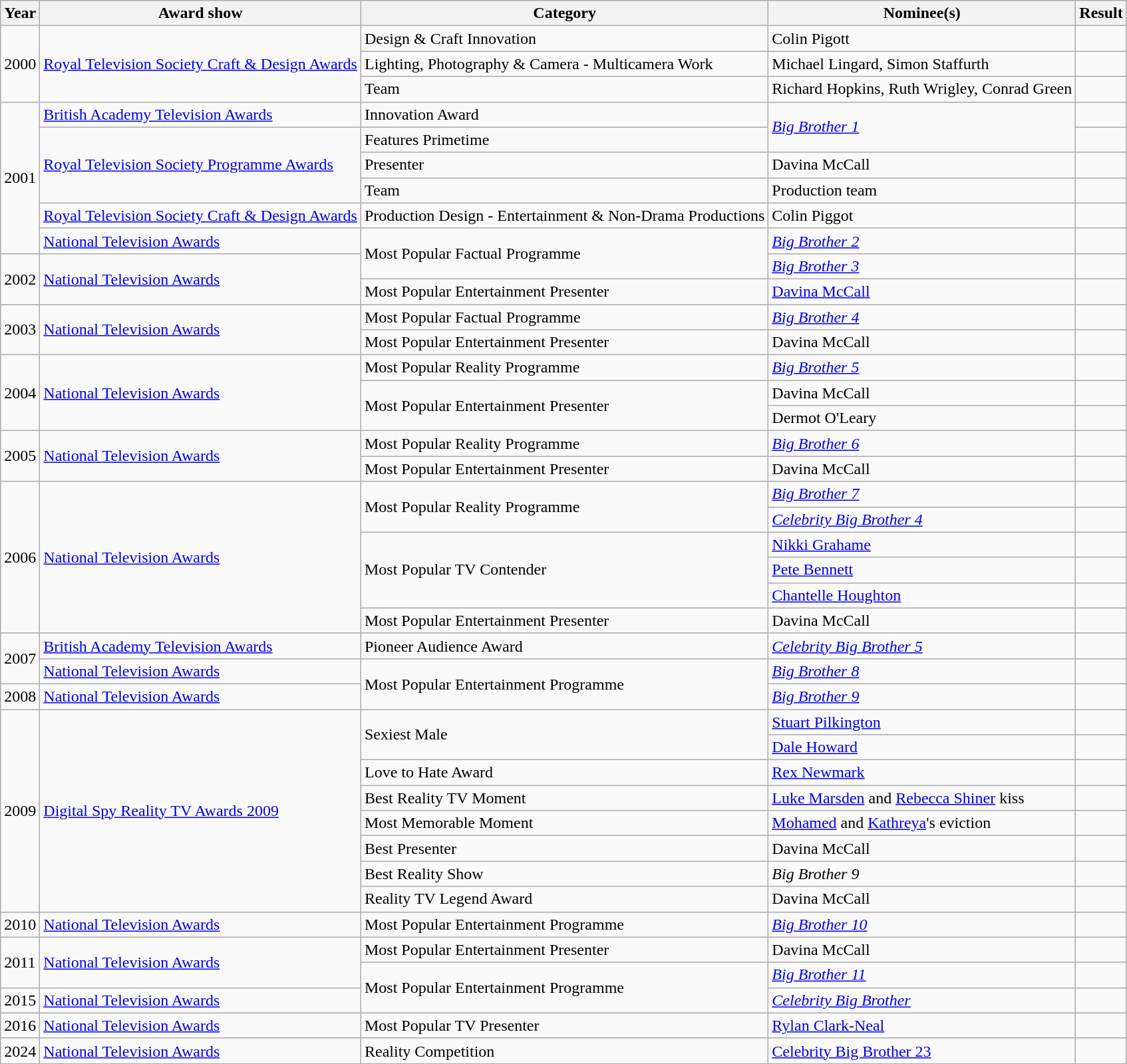<table class="wikitable">
<tr>
<th>Year</th>
<th>Award show</th>
<th>Category</th>
<th>Nominee(s)</th>
<th>Result</th>
</tr>
<tr>
<td rowspan="3">2000</td>
<td rowspan="3"><a href='#'>Royal Television Society Craft & Design Awards</a></td>
<td>Design & Craft Innovation</td>
<td>Colin Pigott</td>
<td></td>
</tr>
<tr>
<td>Lighting, Photography & Camera - Multicamera Work</td>
<td>Michael Lingard, Simon Staffurth</td>
<td></td>
</tr>
<tr>
<td>Team</td>
<td>Richard Hopkins, Ruth Wrigley, Conrad Green</td>
<td></td>
</tr>
<tr>
<td Rowspan=6>2001</td>
<td><a href='#'>British Academy Television Awards</a></td>
<td>Innovation Award</td>
<td rowspan="2"><em><a href='#'>Big Brother 1</a></em></td>
<td></td>
</tr>
<tr>
<td rowspan="3"><a href='#'>Royal Television Society Programme Awards</a></td>
<td>Features Primetime</td>
<td></td>
</tr>
<tr>
<td>Presenter</td>
<td>Davina McCall</td>
<td></td>
</tr>
<tr>
<td>Team</td>
<td>Production team</td>
<td></td>
</tr>
<tr>
<td><a href='#'>Royal Television Society Craft & Design Awards</a></td>
<td>Production Design - Entertainment & Non-Drama Productions</td>
<td>Colin Piggot</td>
<td></td>
</tr>
<tr>
<td><a href='#'>National Television Awards</a></td>
<td rowspan="2">Most Popular Factual Programme</td>
<td><em><a href='#'>Big Brother 2</a></em></td>
<td></td>
</tr>
<tr>
<td Rowspan=2>2002</td>
<td rowspan="2"><a href='#'>National Television Awards</a></td>
<td><em><a href='#'>Big Brother 3</a></em></td>
<td></td>
</tr>
<tr>
<td>Most Popular Entertainment Presenter</td>
<td><a href='#'>Davina McCall</a></td>
<td></td>
</tr>
<tr>
<td rowspan=2>2003</td>
<td rowspan="2"><a href='#'>National Television Awards</a></td>
<td>Most Popular Factual Programme</td>
<td><em><a href='#'>Big Brother 4</a></em></td>
<td></td>
</tr>
<tr>
<td>Most Popular Entertainment Presenter</td>
<td>Davina McCall</td>
<td></td>
</tr>
<tr>
<td rowspan=3>2004</td>
<td rowspan="3"><a href='#'>National Television Awards</a></td>
<td>Most Popular Reality Programme</td>
<td><em><a href='#'>Big Brother 5</a></em></td>
<td></td>
</tr>
<tr>
<td rowspan="2">Most Popular Entertainment Presenter</td>
<td>Davina McCall</td>
<td></td>
</tr>
<tr>
<td>Dermot O'Leary</td>
<td></td>
</tr>
<tr>
<td rowspan=2>2005</td>
<td rowspan="2"><a href='#'>National Television Awards</a></td>
<td>Most Popular Reality Programme</td>
<td><em><a href='#'>Big Brother 6</a></em></td>
<td></td>
</tr>
<tr>
<td>Most Popular Entertainment Presenter</td>
<td>Davina McCall</td>
<td></td>
</tr>
<tr>
<td Rowspan=6>2006</td>
<td rowspan="6"><a href='#'>National Television Awards</a></td>
<td rowspan="2">Most Popular Reality Programme</td>
<td><em><a href='#'>Big Brother 7</a></em></td>
<td></td>
</tr>
<tr>
<td><em><a href='#'>Celebrity Big Brother 4</a></em></td>
<td></td>
</tr>
<tr>
<td rowspan="3">Most Popular TV Contender</td>
<td><a href='#'>Nikki Grahame</a></td>
<td></td>
</tr>
<tr>
<td><a href='#'>Pete Bennett</a></td>
<td></td>
</tr>
<tr>
<td><a href='#'>Chantelle Houghton</a></td>
<td></td>
</tr>
<tr>
<td>Most Popular Entertainment Presenter</td>
<td>Davina McCall</td>
<td></td>
</tr>
<tr>
<td Rowspan=2>2007</td>
<td><a href='#'>British Academy Television Awards</a></td>
<td>Pioneer Audience Award</td>
<td><em><a href='#'>Celebrity Big Brother 5</a></em></td>
<td></td>
</tr>
<tr>
<td><a href='#'>National Television Awards</a></td>
<td rowspan="2">Most Popular Entertainment Programme</td>
<td><em><a href='#'>Big Brother 8</a></em></td>
<td></td>
</tr>
<tr>
<td>2008</td>
<td><a href='#'>National Television Awards</a></td>
<td><em><a href='#'>Big Brother 9</a></em></td>
<td></td>
</tr>
<tr>
<td Rowspan=8>2009</td>
<td rowspan="8"><a href='#'>Digital Spy Reality TV Awards 2009</a></td>
<td rowspan="2">Sexiest Male</td>
<td><a href='#'>Stuart Pilkington</a></td>
<td></td>
</tr>
<tr>
<td><a href='#'>Dale Howard</a></td>
<td></td>
</tr>
<tr>
<td>Love to Hate Award</td>
<td><a href='#'>Rex Newmark</a></td>
<td></td>
</tr>
<tr>
<td>Best Reality TV Moment</td>
<td><a href='#'>Luke Marsden</a> and <a href='#'>Rebecca Shiner</a> kiss</td>
<td></td>
</tr>
<tr>
<td>Most Memorable Moment</td>
<td><a href='#'>Mohamed</a> and <a href='#'>Kathreya</a>'s eviction</td>
<td></td>
</tr>
<tr>
<td>Best Presenter</td>
<td>Davina McCall</td>
<td></td>
</tr>
<tr>
<td>Best Reality Show</td>
<td><em>Big Brother 9</em></td>
<td></td>
</tr>
<tr>
<td>Reality TV Legend Award</td>
<td>Davina McCall</td>
<td></td>
</tr>
<tr>
<td>2010</td>
<td><a href='#'>National Television Awards</a></td>
<td>Most Popular Entertainment Programme</td>
<td><em><a href='#'>Big Brother 10</a></em></td>
<td></td>
</tr>
<tr>
<td rowspan=2>2011</td>
<td rowspan="2"><a href='#'>National Television Awards</a></td>
<td>Most Popular Entertainment Presenter</td>
<td>Davina McCall</td>
<td></td>
</tr>
<tr>
<td rowspan="2">Most Popular Entertainment Programme</td>
<td><em><a href='#'>Big Brother 11</a></em></td>
<td></td>
</tr>
<tr>
<td>2015</td>
<td><a href='#'>National Television Awards</a></td>
<td><em><a href='#'>Celebrity Big Brother</a></em></td>
<td></td>
</tr>
<tr>
<td>2016</td>
<td><a href='#'>National Television Awards</a></td>
<td>Most Popular TV Presenter</td>
<td><a href='#'>Rylan Clark-Neal</a></td>
<td></td>
</tr>
<tr>
<td>2024</td>
<td><a href='#'>National Television Awards</a></td>
<td>Reality Competition</td>
<td><a href='#'>Celebrity Big Brother 23</a></td>
<td></td>
</tr>
</table>
